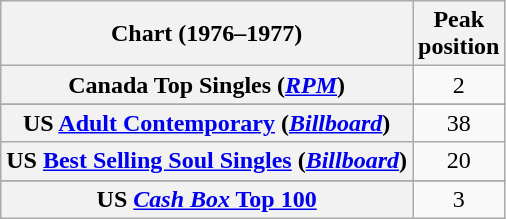<table class="wikitable sortable plainrowheaders" style="text-align:center">
<tr>
<th scope="col">Chart (1976–1977)</th>
<th scope="col">Peak<br>position</th>
</tr>
<tr>
<th scope="row">Canada Top Singles (<em><a href='#'>RPM</a></em>)</th>
<td>2</td>
</tr>
<tr>
</tr>
<tr>
<th scope="row">US <a href='#'>Adult Contemporary</a> (<em><a href='#'>Billboard</a></em>)</th>
<td>38</td>
</tr>
<tr>
<th scope="row">US <a href='#'>Best Selling Soul Singles</a> (<em><a href='#'>Billboard</a></em>)</th>
<td>20</td>
</tr>
<tr>
</tr>
<tr>
<th scope="row">US <a href='#'><em>Cash Box</em> Top 100</a></th>
<td>3</td>
</tr>
</table>
